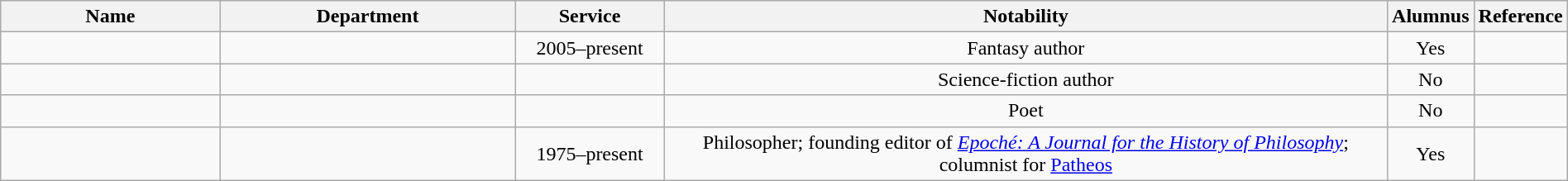<table class="wikitable sortable" style="width:100%">
<tr>
<th style="width:15%;">Name</th>
<th style="width:20%;">Department</th>
<th style="width:10%;">Service</th>
<th style="width:50%;" class="unsortable">Notability</th>
<th style="width:5%;">Alumnus</th>
<th style="width:*;" class="unsortable">Reference</th>
</tr>
<tr>
<td></td>
<td></td>
<td style="text-align:center;">2005–present</td>
<td style="text-align:center;">Fantasy author</td>
<td style="text-align:center;">Yes</td>
<td style="text-align:center;"></td>
</tr>
<tr>
<td></td>
<td></td>
<td style="text-align:center;"></td>
<td style="text-align:center;">Science-fiction author</td>
<td style="text-align:center;">No</td>
<td style="text-align:center;"></td>
</tr>
<tr>
<td></td>
<td></td>
<td style="text-align:center;"></td>
<td style="text-align:center;">Poet</td>
<td style="text-align:center;">No</td>
<td style="text-align:center;"></td>
</tr>
<tr>
<td></td>
<td></td>
<td style="text-align:center;">1975–present</td>
<td style="text-align:center;">Philosopher; founding editor of <em><a href='#'>Epoché: A Journal for the History of Philosophy</a></em>; columnist for <a href='#'>Patheos</a></td>
<td style="text-align:center;">Yes</td>
<td style="text-align:center;"></td>
</tr>
</table>
